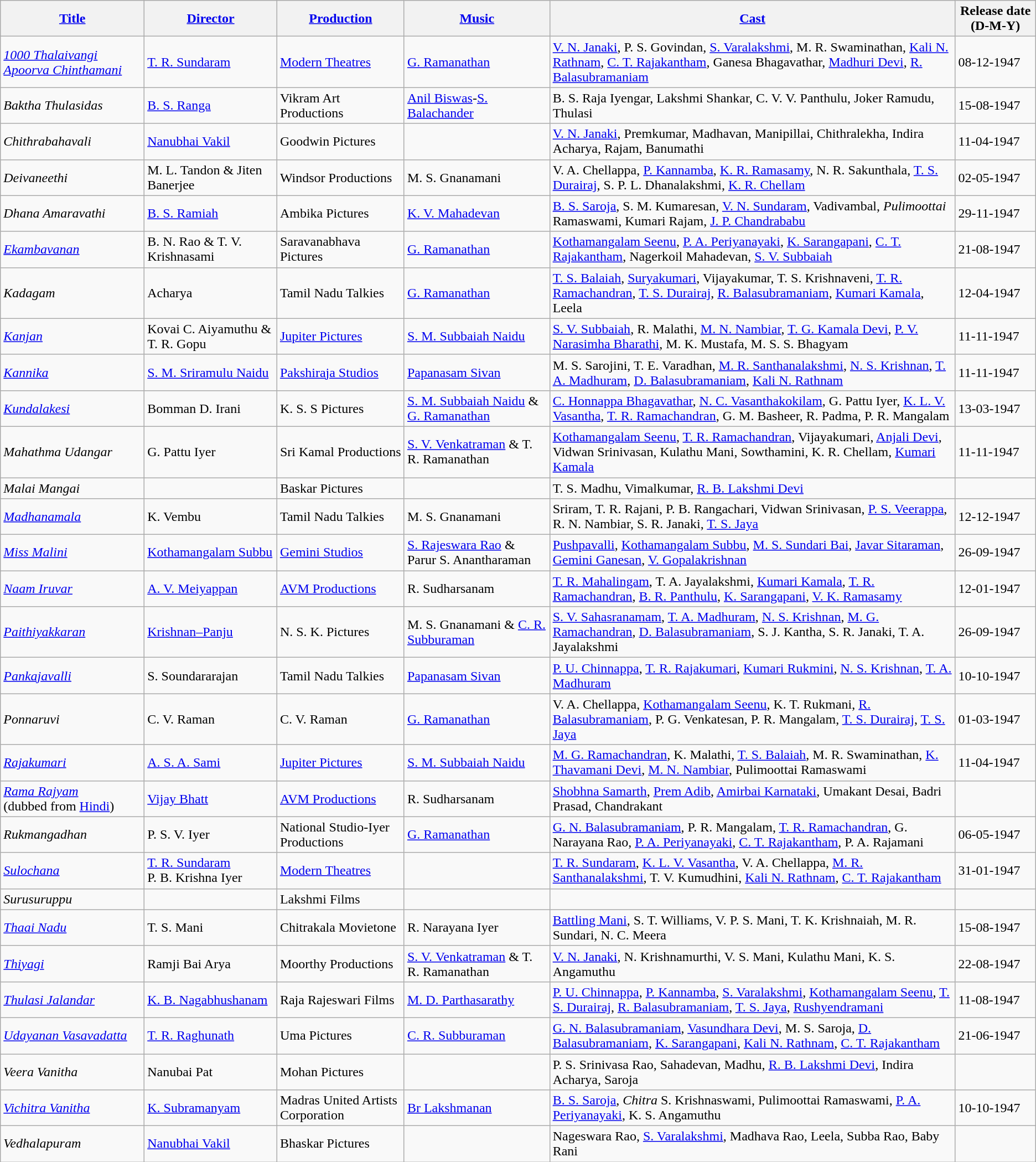<table class="wikitable">
<tr>
<th><a href='#'>Title</a></th>
<th><a href='#'>Director</a></th>
<th><a href='#'>Production</a></th>
<th><a href='#'>Music</a></th>
<th><a href='#'>Cast</a></th>
<th>Release date (D-M-Y)</th>
</tr>
<tr>
<td><em><a href='#'>1000 Thalaivangi Apoorva Chinthamani</a></em></td>
<td><a href='#'>T. R. Sundaram</a></td>
<td><a href='#'>Modern Theatres</a></td>
<td><a href='#'>G. Ramanathan</a></td>
<td><a href='#'>V. N. Janaki</a>, P. S. Govindan, <a href='#'>S. Varalakshmi</a>, M. R. Swaminathan, <a href='#'>Kali N. Rathnam</a>, <a href='#'>C. T. Rajakantham</a>, Ganesa Bhagavathar, <a href='#'>Madhuri Devi</a>, <a href='#'>R. Balasubramaniam</a></td>
<td>08-12-1947</td>
</tr>
<tr>
<td><em>Baktha Thulasidas</em></td>
<td><a href='#'>B. S. Ranga</a></td>
<td>Vikram Art Productions</td>
<td><a href='#'>Anil Biswas</a>-<a href='#'>S. Balachander</a></td>
<td>B. S. Raja Iyengar, Lakshmi Shankar, C. V. V. Panthulu, Joker Ramudu, Thulasi</td>
<td>15-08-1947</td>
</tr>
<tr>
<td><em>Chithrabahavali</em></td>
<td><a href='#'>Nanubhai Vakil</a></td>
<td>Goodwin Pictures</td>
<td></td>
<td><a href='#'>V. N. Janaki</a>, Premkumar, Madhavan, Manipillai, Chithralekha, Indira Acharya, Rajam, Banumathi</td>
<td>11-04-1947</td>
</tr>
<tr>
<td><em>Deivaneethi</em></td>
<td>M. L. Tandon & Jiten Banerjee</td>
<td>Windsor Productions</td>
<td>M. S. Gnanamani</td>
<td>V. A. Chellappa, <a href='#'>P. Kannamba</a>, <a href='#'>K. R. Ramasamy</a>, N. R. Sakunthala, <a href='#'>T. S. Durairaj</a>, S. P. L. Dhanalakshmi, <a href='#'>K. R. Chellam</a></td>
<td>02-05-1947</td>
</tr>
<tr>
<td><em>Dhana Amaravathi</em></td>
<td><a href='#'>B. S. Ramiah</a></td>
<td>Ambika Pictures</td>
<td><a href='#'>K. V. Mahadevan</a></td>
<td><a href='#'>B. S. Saroja</a>, S. M. Kumaresan, <a href='#'>V. N. Sundaram</a>, Vadivambal, <em>Pulimoottai</em> Ramaswami, Kumari Rajam, <a href='#'>J. P. Chandrababu</a></td>
<td>29-11-1947</td>
</tr>
<tr>
<td><em><a href='#'>Ekambavanan</a></em></td>
<td>B. N. Rao & T. V. Krishnasami</td>
<td>Saravanabhava Pictures</td>
<td><a href='#'>G. Ramanathan</a></td>
<td><a href='#'>Kothamangalam Seenu</a>, <a href='#'>P. A. Periyanayaki</a>, <a href='#'>K. Sarangapani</a>, <a href='#'>C. T. Rajakantham</a>, Nagerkoil Mahadevan, <a href='#'>S. V. Subbaiah</a></td>
<td>21-08-1947</td>
</tr>
<tr>
<td><em>Kadagam</em></td>
<td>Acharya</td>
<td>Tamil Nadu Talkies</td>
<td><a href='#'>G. Ramanathan</a></td>
<td><a href='#'>T. S. Balaiah</a>, <a href='#'>Suryakumari</a>, Vijayakumar, T. S. Krishnaveni, <a href='#'>T. R. Ramachandran</a>, <a href='#'>T. S. Durairaj</a>, <a href='#'>R. Balasubramaniam</a>, <a href='#'>Kumari Kamala</a>, Leela</td>
<td>12-04-1947</td>
</tr>
<tr>
<td><em><a href='#'>Kanjan</a></em></td>
<td>Kovai C. Aiyamuthu & T. R. Gopu</td>
<td><a href='#'>Jupiter Pictures</a></td>
<td><a href='#'>S. M. Subbaiah Naidu</a></td>
<td><a href='#'>S. V. Subbaiah</a>, R. Malathi, <a href='#'>M. N. Nambiar</a>, <a href='#'>T. G. Kamala Devi</a>, <a href='#'>P. V. Narasimha Bharathi</a>, M. K. Mustafa, M. S. S. Bhagyam</td>
<td>11-11-1947</td>
</tr>
<tr>
<td><em><a href='#'>Kannika</a></em></td>
<td><a href='#'>S. M. Sriramulu Naidu</a></td>
<td><a href='#'>Pakshiraja Studios</a></td>
<td><a href='#'>Papanasam Sivan</a></td>
<td>M. S. Sarojini, T. E. Varadhan, <a href='#'>M. R. Santhanalakshmi</a>, <a href='#'>N. S. Krishnan</a>, <a href='#'>T. A. Madhuram</a>, <a href='#'>D. Balasubramaniam</a>, <a href='#'>Kali N. Rathnam</a></td>
<td>11-11-1947</td>
</tr>
<tr>
<td><em><a href='#'>Kundalakesi</a></em></td>
<td>Bomman D. Irani</td>
<td>K. S. S Pictures</td>
<td><a href='#'>S. M. Subbaiah Naidu</a> & <a href='#'>G. Ramanathan</a></td>
<td><a href='#'>C. Honnappa Bhagavathar</a>, <a href='#'>N. C. Vasanthakokilam</a>, G. Pattu Iyer, <a href='#'>K. L. V. Vasantha</a>, <a href='#'>T. R. Ramachandran</a>, G. M. Basheer, R. Padma, P. R. Mangalam</td>
<td>13-03-1947</td>
</tr>
<tr>
<td><em>Mahathma Udangar</em></td>
<td>G. Pattu Iyer</td>
<td>Sri Kamal Productions</td>
<td><a href='#'>S. V. Venkatraman</a> & T. R. Ramanathan</td>
<td><a href='#'>Kothamangalam Seenu</a>, <a href='#'>T. R. Ramachandran</a>, Vijayakumari, <a href='#'>Anjali Devi</a>, Vidwan Srinivasan, Kulathu Mani, Sowthamini, K. R. Chellam, <a href='#'>Kumari Kamala</a></td>
<td>11-11-1947</td>
</tr>
<tr>
<td><em>Malai Mangai</em></td>
<td></td>
<td>Baskar Pictures</td>
<td></td>
<td>T. S. Madhu, Vimalkumar, <a href='#'>R. B. Lakshmi Devi</a></td>
<td></td>
</tr>
<tr>
<td><em><a href='#'>Madhanamala</a></em></td>
<td>K. Vembu</td>
<td>Tamil Nadu Talkies</td>
<td>M. S. Gnanamani</td>
<td>Sriram, T. R. Rajani, P. B. Rangachari, Vidwan Srinivasan, <a href='#'>P. S. Veerappa</a>, R. N. Nambiar, S. R. Janaki, <a href='#'>T. S. Jaya</a></td>
<td>12-12-1947</td>
</tr>
<tr>
<td><em><a href='#'>Miss Malini</a></em></td>
<td><a href='#'>Kothamangalam Subbu</a></td>
<td><a href='#'>Gemini Studios</a></td>
<td><a href='#'>S. Rajeswara Rao</a> & Parur S. Anantharaman</td>
<td><a href='#'>Pushpavalli</a>, <a href='#'>Kothamangalam Subbu</a>, <a href='#'>M. S. Sundari Bai</a>, <a href='#'>Javar Sitaraman</a>, <a href='#'>Gemini Ganesan</a>, <a href='#'>V. Gopalakrishnan</a></td>
<td>26-09-1947</td>
</tr>
<tr>
<td><em><a href='#'>Naam Iruvar</a></em></td>
<td><a href='#'>A. V. Meiyappan</a></td>
<td><a href='#'>AVM Productions</a></td>
<td>R. Sudharsanam</td>
<td><a href='#'>T. R. Mahalingam</a>, T. A. Jayalakshmi, <a href='#'>Kumari Kamala</a>, <a href='#'>T. R. Ramachandran</a>, <a href='#'>B. R. Panthulu</a>, <a href='#'>K. Sarangapani</a>, <a href='#'>V. K. Ramasamy</a></td>
<td>12-01-1947</td>
</tr>
<tr>
<td><em><a href='#'>Paithiyakkaran</a></em></td>
<td><a href='#'>Krishnan–Panju</a></td>
<td>N. S. K. Pictures</td>
<td>M. S. Gnanamani & <a href='#'>C. R. Subburaman</a></td>
<td><a href='#'>S. V. Sahasranamam</a>, <a href='#'>T. A. Madhuram</a>, <a href='#'>N. S. Krishnan</a>, <a href='#'>M. G. Ramachandran</a>, <a href='#'>D. Balasubramaniam</a>, S. J. Kantha, S. R. Janaki, T. A. Jayalakshmi</td>
<td>26-09-1947</td>
</tr>
<tr>
<td><em><a href='#'>Pankajavalli</a></em></td>
<td>S. Soundararajan</td>
<td>Tamil Nadu Talkies</td>
<td><a href='#'>Papanasam Sivan</a></td>
<td><a href='#'>P. U. Chinnappa</a>, <a href='#'>T. R. Rajakumari</a>, <a href='#'>Kumari Rukmini</a>, <a href='#'>N. S. Krishnan</a>, <a href='#'>T. A. Madhuram</a></td>
<td>10-10-1947</td>
</tr>
<tr>
<td><em>Ponnaruvi</em></td>
<td>C. V. Raman</td>
<td>C. V. Raman</td>
<td><a href='#'>G. Ramanathan</a></td>
<td>V. A. Chellappa, <a href='#'>Kothamangalam Seenu</a>, K. T. Rukmani, <a href='#'>R. Balasubramaniam</a>, P. G. Venkatesan, P. R. Mangalam, <a href='#'>T. S. Durairaj</a>, <a href='#'>T. S. Jaya</a></td>
<td>01-03-1947</td>
</tr>
<tr>
<td><em><a href='#'>Rajakumari</a></em></td>
<td><a href='#'>A. S. A. Sami</a></td>
<td><a href='#'>Jupiter Pictures</a></td>
<td><a href='#'>S. M. Subbaiah Naidu</a></td>
<td><a href='#'>M. G. Ramachandran</a>, K. Malathi, <a href='#'>T. S. Balaiah</a>, M. R. Swaminathan, <a href='#'>K. Thavamani Devi</a>, <a href='#'>M. N. Nambiar</a>, Pulimoottai Ramaswami</td>
<td>11-04-1947</td>
</tr>
<tr>
<td><em><a href='#'>Rama Rajyam</a></em><br>(dubbed from <a href='#'>Hindi</a>)</td>
<td><a href='#'>Vijay Bhatt</a></td>
<td><a href='#'>AVM Productions</a></td>
<td>R. Sudharsanam</td>
<td><a href='#'>Shobhna Samarth</a>, <a href='#'>Prem Adib</a>, <a href='#'>Amirbai Karnataki</a>, Umakant Desai, Badri Prasad, Chandrakant</td>
<td></td>
</tr>
<tr>
<td><em>Rukmangadhan</em></td>
<td>P. S. V. Iyer</td>
<td>National Studio-Iyer Productions</td>
<td><a href='#'>G. Ramanathan</a></td>
<td><a href='#'>G. N. Balasubramaniam</a>, P. R. Mangalam, <a href='#'>T. R. Ramachandran</a>, G. Narayana Rao, <a href='#'>P. A. Periyanayaki</a>, <a href='#'>C. T. Rajakantham</a>, P. A. Rajamani</td>
<td>06-05-1947</td>
</tr>
<tr>
<td><em><a href='#'>Sulochana</a></em></td>
<td><a href='#'>T. R. Sundaram</a><br>P. B. Krishna Iyer</td>
<td><a href='#'>Modern Theatres</a></td>
<td></td>
<td><a href='#'>T. R. Sundaram</a>, <a href='#'>K. L. V. Vasantha</a>, V. A. Chellappa, <a href='#'>M. R. Santhanalakshmi</a>, T. V. Kumudhini, <a href='#'>Kali N. Rathnam</a>, <a href='#'>C. T. Rajakantham</a></td>
<td>31-01-1947</td>
</tr>
<tr>
<td><em>Surusuruppu</em></td>
<td></td>
<td>Lakshmi Films</td>
<td></td>
<td></td>
<td></td>
</tr>
<tr>
<td><em><a href='#'>Thaai Nadu</a></em></td>
<td>T. S. Mani</td>
<td>Chitrakala Movietone</td>
<td>R. Narayana Iyer</td>
<td><a href='#'>Battling Mani</a>, S. T. Williams, V. P. S. Mani, T. K. Krishnaiah, M. R. Sundari, N. C. Meera</td>
<td>15-08-1947</td>
</tr>
<tr>
<td><em><a href='#'>Thiyagi</a></em></td>
<td>Ramji Bai Arya</td>
<td>Moorthy Productions</td>
<td><a href='#'>S. V. Venkatraman</a> & T. R. Ramanathan</td>
<td><a href='#'>V. N. Janaki</a>, N. Krishnamurthi, V. S. Mani, Kulathu Mani, K. S. Angamuthu</td>
<td>22-08-1947</td>
</tr>
<tr>
<td><em><a href='#'>Thulasi Jalandar</a></em></td>
<td><a href='#'>K. B. Nagabhushanam</a></td>
<td>Raja Rajeswari Films</td>
<td><a href='#'>M. D. Parthasarathy</a></td>
<td><a href='#'>P. U. Chinnappa</a>, <a href='#'>P. Kannamba</a>, <a href='#'>S. Varalakshmi</a>, <a href='#'>Kothamangalam Seenu</a>, <a href='#'>T. S. Durairaj</a>, <a href='#'>R. Balasubramaniam</a>, <a href='#'>T. S. Jaya</a>, <a href='#'>Rushyendramani</a></td>
<td>11-08-1947</td>
</tr>
<tr>
<td><em><a href='#'>Udayanan Vasavadatta</a></em></td>
<td><a href='#'>T. R. Raghunath</a></td>
<td>Uma Pictures</td>
<td><a href='#'>C. R. Subburaman</a></td>
<td><a href='#'>G. N. Balasubramaniam</a>, <a href='#'>Vasundhara Devi</a>, M. S. Saroja, <a href='#'>D. Balasubramaniam</a>, <a href='#'>K. Sarangapani</a>, <a href='#'>Kali N. Rathnam</a>, <a href='#'>C. T. Rajakantham</a></td>
<td>21-06-1947</td>
</tr>
<tr>
<td><em>Veera Vanitha</em></td>
<td>Nanubai Pat</td>
<td>Mohan Pictures</td>
<td></td>
<td>P. S. Srinivasa Rao, Sahadevan, Madhu, <a href='#'>R. B. Lakshmi Devi</a>, Indira Acharya, Saroja</td>
<td></td>
</tr>
<tr>
<td><em><a href='#'>Vichitra Vanitha</a></em></td>
<td><a href='#'>K. Subramanyam</a></td>
<td>Madras United Artists Corporation</td>
<td><a href='#'>Br Lakshmanan</a></td>
<td><a href='#'>B. S. Saroja</a>, <em>Chitra</em> S. Krishnaswami, Pulimoottai Ramaswami, <a href='#'>P. A. Periyanayaki</a>, K. S. Angamuthu</td>
<td>10-10-1947</td>
</tr>
<tr>
<td><em>Vedhalapuram</em></td>
<td><a href='#'>Nanubhai Vakil</a></td>
<td>Bhaskar Pictures</td>
<td></td>
<td>Nageswara Rao, <a href='#'>S. Varalakshmi</a>, Madhava Rao, Leela, Subba Rao, Baby Rani</td>
<td></td>
</tr>
</table>
